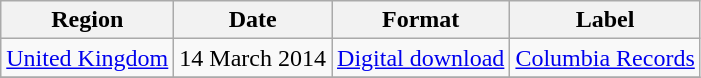<table class=wikitable>
<tr>
<th>Region</th>
<th>Date</th>
<th>Format</th>
<th>Label</th>
</tr>
<tr>
<td><a href='#'>United Kingdom</a></td>
<td>14 March 2014</td>
<td><a href='#'>Digital download</a></td>
<td><a href='#'>Columbia Records</a></td>
</tr>
<tr>
</tr>
</table>
